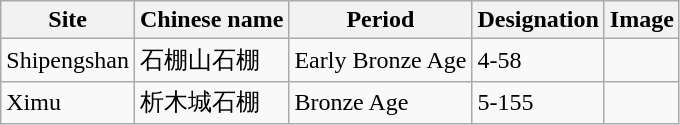<table class="wikitable">
<tr>
<th>Site</th>
<th>Chinese name</th>
<th>Period</th>
<th>Designation</th>
<th>Image</th>
</tr>
<tr>
<td>Shipengshan</td>
<td>石棚山石棚</td>
<td>Early Bronze Age</td>
<td>4-58</td>
<td></td>
</tr>
<tr>
<td>Ximu</td>
<td>析木城石棚</td>
<td>Bronze Age</td>
<td>5-155</td>
<td></td>
</tr>
</table>
